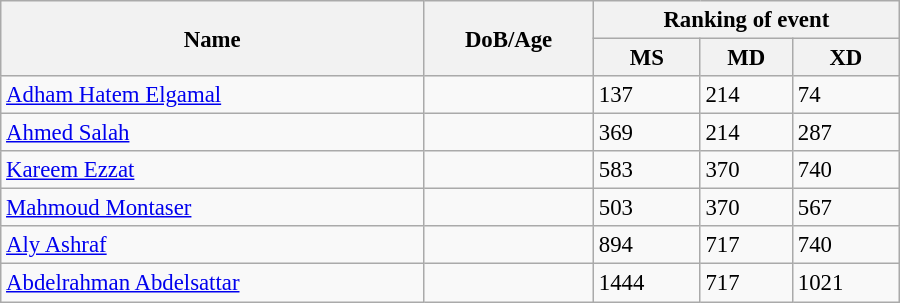<table class="wikitable" style="width:600px; font-size:95%;">
<tr>
<th rowspan="2" align="left">Name</th>
<th rowspan="2" align="left">DoB/Age</th>
<th colspan="3" align="center">Ranking of event</th>
</tr>
<tr>
<th align="center">MS</th>
<th>MD</th>
<th align="center">XD</th>
</tr>
<tr>
<td><a href='#'>Adham Hatem Elgamal</a></td>
<td></td>
<td>137</td>
<td>214</td>
<td>74</td>
</tr>
<tr>
<td><a href='#'>Ahmed Salah</a></td>
<td></td>
<td>369</td>
<td>214</td>
<td>287</td>
</tr>
<tr>
<td><a href='#'>Kareem Ezzat</a></td>
<td></td>
<td>583</td>
<td>370</td>
<td>740</td>
</tr>
<tr>
<td><a href='#'>Mahmoud Montaser</a></td>
<td></td>
<td>503</td>
<td>370</td>
<td>567</td>
</tr>
<tr>
<td><a href='#'>Aly Ashraf</a></td>
<td></td>
<td>894</td>
<td>717</td>
<td>740</td>
</tr>
<tr>
<td><a href='#'>Abdelrahman Abdelsattar</a></td>
<td></td>
<td>1444</td>
<td>717</td>
<td>1021</td>
</tr>
</table>
